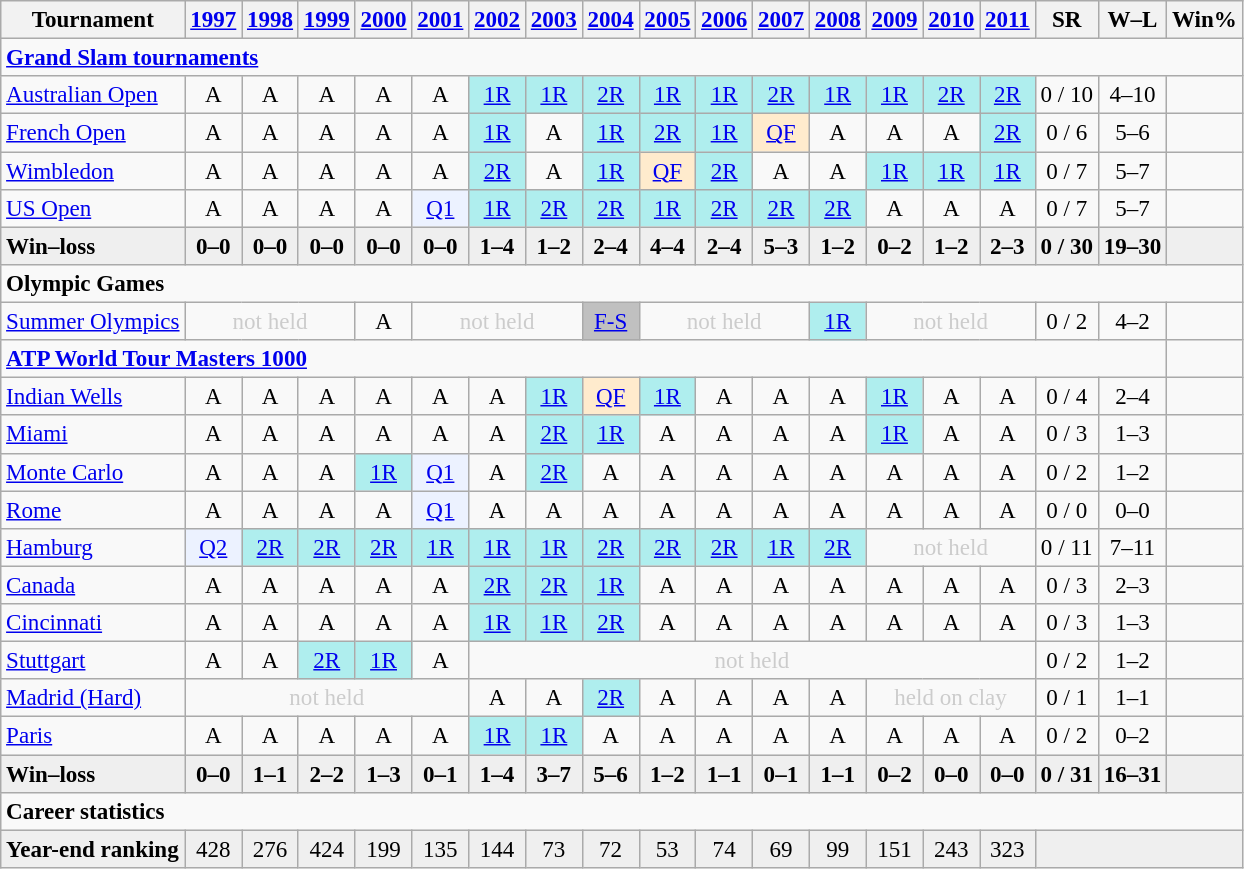<table class="wikitable nowrap" style=text-align:center;font-size:96%>
<tr>
<th>Tournament</th>
<th><a href='#'>1997</a></th>
<th><a href='#'>1998</a></th>
<th><a href='#'>1999</a></th>
<th><a href='#'>2000</a></th>
<th><a href='#'>2001</a></th>
<th><a href='#'>2002</a></th>
<th><a href='#'>2003</a></th>
<th><a href='#'>2004</a></th>
<th><a href='#'>2005</a></th>
<th><a href='#'>2006</a></th>
<th><a href='#'>2007</a></th>
<th><a href='#'>2008</a></th>
<th><a href='#'>2009</a></th>
<th><a href='#'>2010</a></th>
<th><a href='#'>2011</a></th>
<th>SR</th>
<th>W–L</th>
<th>Win%</th>
</tr>
<tr>
<td colspan=19 style=text-align:left><a href='#'><strong>Grand Slam tournaments</strong></a></td>
</tr>
<tr>
<td align=left><a href='#'>Australian Open</a></td>
<td>A</td>
<td>A</td>
<td>A</td>
<td>A</td>
<td>A</td>
<td bgcolor=afeeee><a href='#'>1R</a></td>
<td bgcolor=afeeee><a href='#'>1R</a></td>
<td bgcolor=afeeee><a href='#'>2R</a></td>
<td bgcolor=afeeee><a href='#'>1R</a></td>
<td bgcolor=afeeee><a href='#'>1R</a></td>
<td bgcolor=afeeee><a href='#'>2R</a></td>
<td bgcolor=afeeee><a href='#'>1R</a></td>
<td bgcolor=afeeee><a href='#'>1R</a></td>
<td bgcolor=afeeee><a href='#'>2R</a></td>
<td bgcolor=afeeee><a href='#'>2R</a></td>
<td>0 / 10</td>
<td>4–10</td>
<td></td>
</tr>
<tr>
<td align=left><a href='#'>French Open</a></td>
<td>A</td>
<td>A</td>
<td>A</td>
<td>A</td>
<td>A</td>
<td bgcolor=afeeee><a href='#'>1R</a></td>
<td>A</td>
<td bgcolor=afeeee><a href='#'>1R</a></td>
<td bgcolor=afeeee><a href='#'>2R</a></td>
<td bgcolor=afeeee><a href='#'>1R</a></td>
<td bgcolor=ffebcd><a href='#'>QF</a></td>
<td>A</td>
<td>A</td>
<td>A</td>
<td bgcolor=afeeee><a href='#'>2R</a></td>
<td>0 / 6</td>
<td>5–6</td>
<td></td>
</tr>
<tr>
<td align=left><a href='#'>Wimbledon</a></td>
<td>A</td>
<td>A</td>
<td>A</td>
<td>A</td>
<td>A</td>
<td bgcolor=afeeee><a href='#'>2R</a></td>
<td>A</td>
<td bgcolor=afeeee><a href='#'>1R</a></td>
<td bgcolor=ffebcd><a href='#'>QF</a></td>
<td bgcolor=afeeee><a href='#'>2R</a></td>
<td>A</td>
<td>A</td>
<td bgcolor=afeeee><a href='#'>1R</a></td>
<td bgcolor=afeeee><a href='#'>1R</a></td>
<td bgcolor=afeeee><a href='#'>1R</a></td>
<td>0 / 7</td>
<td>5–7</td>
<td></td>
</tr>
<tr>
<td align=left><a href='#'>US Open</a></td>
<td>A</td>
<td>A</td>
<td>A</td>
<td>A</td>
<td bgcolor=ecf2ff><a href='#'>Q1</a></td>
<td bgcolor=afeeee><a href='#'>1R</a></td>
<td bgcolor=afeeee><a href='#'>2R</a></td>
<td bgcolor=afeeee><a href='#'>2R</a></td>
<td bgcolor=afeeee><a href='#'>1R</a></td>
<td bgcolor=afeeee><a href='#'>2R</a></td>
<td bgcolor=afeeee><a href='#'>2R</a></td>
<td bgcolor=afeeee><a href='#'>2R</a></td>
<td>A</td>
<td>A</td>
<td>A</td>
<td>0 / 7</td>
<td>5–7</td>
<td></td>
</tr>
<tr style=font-weight:bold;background:#efefef>
<td style=text-align:left>Win–loss</td>
<td>0–0</td>
<td>0–0</td>
<td>0–0</td>
<td>0–0</td>
<td>0–0</td>
<td>1–4</td>
<td>1–2</td>
<td>2–4</td>
<td>4–4</td>
<td>2–4</td>
<td>5–3</td>
<td>1–2</td>
<td>0–2</td>
<td>1–2</td>
<td>2–3</td>
<td>0 / 30</td>
<td>19–30</td>
<td></td>
</tr>
<tr>
<td colspan=22 align=left><strong>Olympic Games</strong></td>
</tr>
<tr>
<td align=left><a href='#'>Summer Olympics</a></td>
<td colspan=3 style=color:#cccccc>not held</td>
<td>A</td>
<td colspan=3 style=color:#cccccc>not held</td>
<td style=background:silver><a href='#'>F-S</a></td>
<td colspan=3 style=color:#cccccc>not held</td>
<td style=background:#afeeee><a href='#'>1R</a></td>
<td colspan=3 style=color:#cccccc>not held</td>
<td>0 / 2</td>
<td>4–2</td>
<td></td>
</tr>
<tr>
<td colspan=18 align=left><strong><a href='#'>ATP World Tour Masters 1000</a></strong></td>
</tr>
<tr>
<td align=left><a href='#'>Indian Wells</a></td>
<td>A</td>
<td>A</td>
<td>A</td>
<td>A</td>
<td>A</td>
<td>A</td>
<td bgcolor=afeeee><a href='#'>1R</a></td>
<td bgcolor=ffebcd><a href='#'>QF</a></td>
<td bgcolor=afeeee><a href='#'>1R</a></td>
<td>A</td>
<td>A</td>
<td>A</td>
<td bgcolor=afeeee><a href='#'>1R</a></td>
<td>A</td>
<td>A</td>
<td>0 / 4</td>
<td>2–4</td>
<td></td>
</tr>
<tr>
<td align=left><a href='#'>Miami</a></td>
<td>A</td>
<td>A</td>
<td>A</td>
<td>A</td>
<td>A</td>
<td>A</td>
<td bgcolor=afeeee><a href='#'>2R</a></td>
<td bgcolor=afeeee><a href='#'>1R</a></td>
<td>A</td>
<td>A</td>
<td>A</td>
<td>A</td>
<td bgcolor=afeeee><a href='#'>1R</a></td>
<td>A</td>
<td>A</td>
<td>0 / 3</td>
<td>1–3</td>
<td></td>
</tr>
<tr>
<td align=left><a href='#'>Monte Carlo</a></td>
<td>A</td>
<td>A</td>
<td>A</td>
<td bgcolor=afeeee><a href='#'>1R</a></td>
<td bgcolor=ecf2ff><a href='#'>Q1</a></td>
<td>A</td>
<td bgcolor=afeeee><a href='#'>2R</a></td>
<td>A</td>
<td>A</td>
<td>A</td>
<td>A</td>
<td>A</td>
<td>A</td>
<td>A</td>
<td>A</td>
<td>0 / 2</td>
<td>1–2</td>
<td></td>
</tr>
<tr>
<td align=left><a href='#'>Rome</a></td>
<td>A</td>
<td>A</td>
<td>A</td>
<td>A</td>
<td bgcolor=ecf2ff><a href='#'>Q1</a></td>
<td>A</td>
<td>A</td>
<td>A</td>
<td>A</td>
<td>A</td>
<td>A</td>
<td>A</td>
<td>A</td>
<td>A</td>
<td>A</td>
<td>0 / 0</td>
<td>0–0</td>
<td></td>
</tr>
<tr>
<td align=left><a href='#'>Hamburg</a></td>
<td bgcolor=ecf2ff><a href='#'>Q2</a></td>
<td bgcolor=afeeee><a href='#'>2R</a></td>
<td bgcolor=afeeee><a href='#'>2R</a></td>
<td bgcolor=afeeee><a href='#'>2R</a></td>
<td bgcolor=afeeee><a href='#'>1R</a></td>
<td bgcolor=afeeee><a href='#'>1R</a></td>
<td bgcolor=afeeee><a href='#'>1R</a></td>
<td bgcolor=afeeee><a href='#'>2R</a></td>
<td bgcolor=afeeee><a href='#'>2R</a></td>
<td bgcolor=afeeee><a href='#'>2R</a></td>
<td bgcolor=afeeee><a href='#'>1R</a></td>
<td bgcolor=afeeee><a href='#'>2R</a></td>
<td align="center" colspan="3" style="color:#cccccc;">not held</td>
<td>0 / 11</td>
<td>7–11</td>
<td></td>
</tr>
<tr>
<td align=left><a href='#'>Canada</a></td>
<td>A</td>
<td>A</td>
<td>A</td>
<td>A</td>
<td>A</td>
<td bgcolor=afeeee><a href='#'>2R</a></td>
<td bgcolor=afeeee><a href='#'>2R</a></td>
<td bgcolor=afeeee><a href='#'>1R</a></td>
<td>A</td>
<td>A</td>
<td>A</td>
<td>A</td>
<td>A</td>
<td>A</td>
<td>A</td>
<td>0 / 3</td>
<td>2–3</td>
<td></td>
</tr>
<tr>
<td align=left><a href='#'>Cincinnati</a></td>
<td>A</td>
<td>A</td>
<td>A</td>
<td>A</td>
<td>A</td>
<td bgcolor=afeeee><a href='#'>1R</a></td>
<td bgcolor=afeeee><a href='#'>1R</a></td>
<td bgcolor=afeeee><a href='#'>2R</a></td>
<td>A</td>
<td>A</td>
<td>A</td>
<td>A</td>
<td>A</td>
<td>A</td>
<td>A</td>
<td>0 / 3</td>
<td>1–3</td>
<td></td>
</tr>
<tr>
<td align=left><a href='#'>Stuttgart</a></td>
<td>A</td>
<td>A</td>
<td bgcolor=afeeee><a href='#'>2R</a></td>
<td bgcolor=afeeee><a href='#'>1R</a></td>
<td>A</td>
<td align="center" colspan="10" style="color:#cccccc;">not held</td>
<td>0 / 2</td>
<td>1–2</td>
<td></td>
</tr>
<tr>
<td align=left><a href='#'>Madrid (Hard)</a></td>
<td align="center" colspan="5" style="color:#cccccc;">not held</td>
<td>A</td>
<td>A</td>
<td bgcolor=afeeee><a href='#'>2R</a></td>
<td>A</td>
<td>A</td>
<td>A</td>
<td>A</td>
<td align="center" colspan="3" style="color:#cccccc;">held on clay</td>
<td>0 / 1</td>
<td>1–1</td>
<td></td>
</tr>
<tr>
<td align=left><a href='#'>Paris</a></td>
<td>A</td>
<td>A</td>
<td>A</td>
<td>A</td>
<td>A</td>
<td bgcolor=afeeee><a href='#'>1R</a></td>
<td bgcolor=afeeee><a href='#'>1R</a></td>
<td>A</td>
<td>A</td>
<td>A</td>
<td>A</td>
<td>A</td>
<td>A</td>
<td>A</td>
<td>A</td>
<td>0 / 2</td>
<td>0–2</td>
<td></td>
</tr>
<tr style=font-weight:bold;background:#efefef>
<td style=text-align:left>Win–loss</td>
<td>0–0</td>
<td>1–1</td>
<td>2–2</td>
<td>1–3</td>
<td>0–1</td>
<td>1–4</td>
<td>3–7</td>
<td>5–6</td>
<td>1–2</td>
<td>1–1</td>
<td>0–1</td>
<td>1–1</td>
<td>0–2</td>
<td>0–0</td>
<td>0–0</td>
<td>0 / 31</td>
<td>16–31</td>
<td></td>
</tr>
<tr>
<td colspan="19" align="left"><strong>Career statistics</strong></td>
</tr>
<tr bgcolor=efefef>
<td align=left><strong>Year-end ranking</strong></td>
<td>428</td>
<td>276</td>
<td>424</td>
<td>199</td>
<td>135</td>
<td>144</td>
<td>73</td>
<td>72</td>
<td>53</td>
<td>74</td>
<td>69</td>
<td>99</td>
<td>151</td>
<td>243</td>
<td>323</td>
<td colspan="3"></td>
</tr>
</table>
